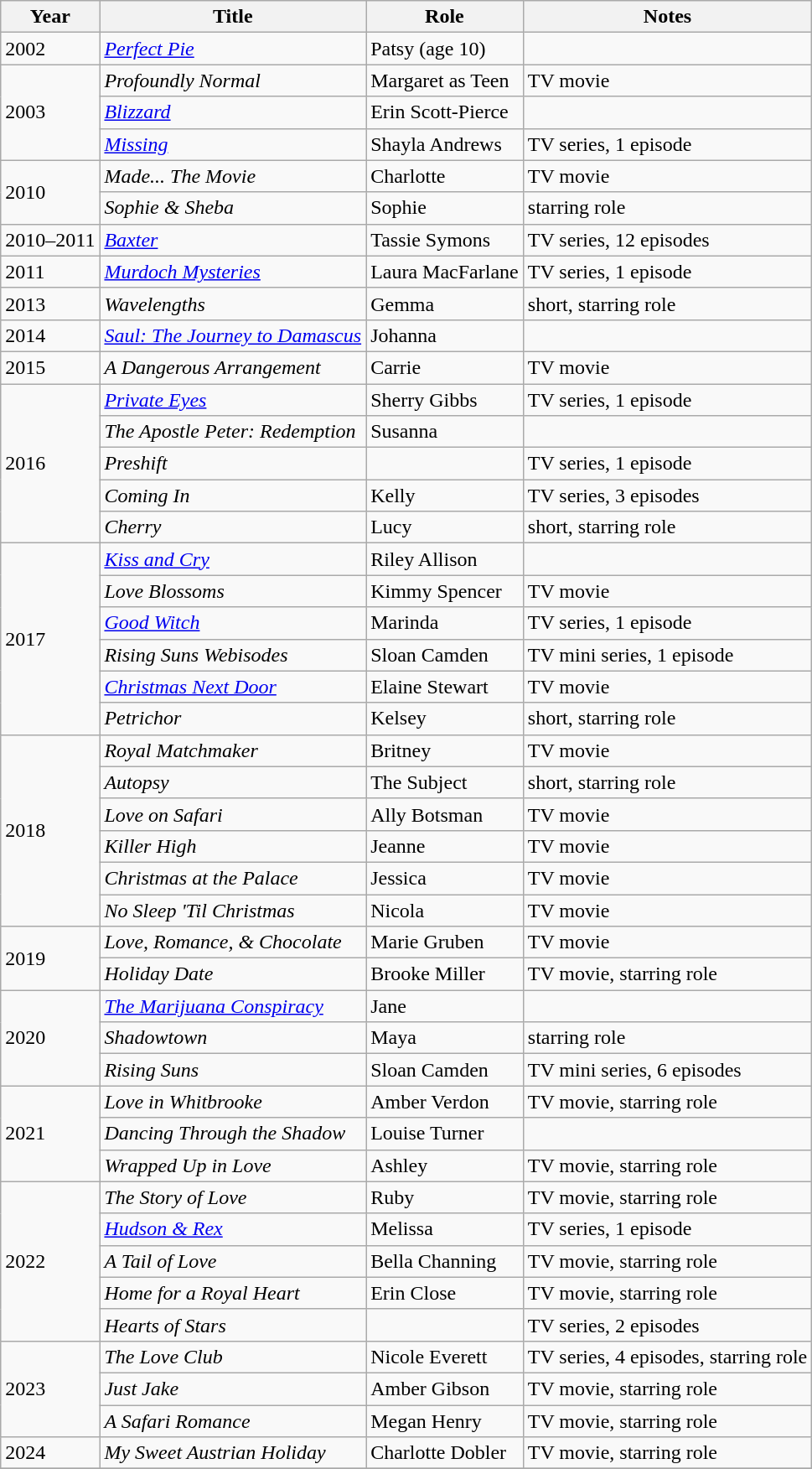<table class="wikitable sortable">
<tr>
<th>Year</th>
<th>Title</th>
<th>Role</th>
<th class="unsortable">Notes</th>
</tr>
<tr>
<td>2002</td>
<td><em><a href='#'>Perfect Pie</a></em></td>
<td>Patsy (age 10)</td>
<td></td>
</tr>
<tr>
<td rowspan="3">2003</td>
<td><em>Profoundly Normal</em></td>
<td>Margaret as Teen</td>
<td>TV movie</td>
</tr>
<tr>
<td><em><a href='#'>Blizzard</a></em></td>
<td>Erin Scott-Pierce</td>
<td></td>
</tr>
<tr>
<td><em><a href='#'>Missing</a></em></td>
<td>Shayla Andrews</td>
<td>TV series, 1 episode</td>
</tr>
<tr>
<td rowspan="2">2010</td>
<td><em>Made... The Movie</em></td>
<td>Charlotte</td>
<td>TV movie</td>
</tr>
<tr>
<td><em>Sophie & Sheba</em></td>
<td>Sophie</td>
<td>starring role</td>
</tr>
<tr>
<td>2010–2011</td>
<td><em><a href='#'>Baxter</a></em></td>
<td>Tassie Symons</td>
<td>TV series, 12 episodes</td>
</tr>
<tr>
<td>2011</td>
<td><em><a href='#'>Murdoch Mysteries</a></em></td>
<td>Laura MacFarlane</td>
<td>TV series, 1 episode</td>
</tr>
<tr>
<td>2013</td>
<td><em>Wavelengths</em></td>
<td>Gemma</td>
<td>short, starring role</td>
</tr>
<tr>
<td>2014</td>
<td><em><a href='#'>Saul: The Journey to Damascus</a></em></td>
<td>Johanna</td>
<td></td>
</tr>
<tr>
<td>2015</td>
<td><em>A Dangerous Arrangement</em></td>
<td>Carrie</td>
<td>TV movie</td>
</tr>
<tr>
<td rowspan="5">2016</td>
<td><em><a href='#'>Private Eyes</a></em></td>
<td>Sherry Gibbs</td>
<td>TV series, 1 episode</td>
</tr>
<tr>
<td><em>The Apostle Peter: Redemption</em></td>
<td>Susanna</td>
<td></td>
</tr>
<tr>
<td><em>Preshift</em></td>
<td></td>
<td>TV series, 1 episode</td>
</tr>
<tr>
<td><em>Coming In</em></td>
<td>Kelly</td>
<td>TV series, 3 episodes</td>
</tr>
<tr>
<td><em>Cherry</em></td>
<td>Lucy</td>
<td>short, starring role</td>
</tr>
<tr>
<td rowspan="6">2017</td>
<td><em><a href='#'>Kiss and Cry</a></em></td>
<td>Riley Allison</td>
<td></td>
</tr>
<tr>
<td><em>Love Blossoms</em></td>
<td>Kimmy Spencer</td>
<td>TV movie</td>
</tr>
<tr>
<td><em><a href='#'>Good Witch</a></em></td>
<td>Marinda</td>
<td>TV series, 1 episode</td>
</tr>
<tr>
<td><em>Rising Suns Webisodes</em></td>
<td>Sloan Camden</td>
<td>TV mini series, 1 episode</td>
</tr>
<tr>
<td><em><a href='#'>Christmas Next Door</a></em></td>
<td>Elaine Stewart</td>
<td>TV movie</td>
</tr>
<tr>
<td><em>Petrichor</em></td>
<td>Kelsey</td>
<td>short, starring role</td>
</tr>
<tr>
<td rowspan="6">2018</td>
<td><em>Royal Matchmaker</em></td>
<td>Britney</td>
<td>TV movie</td>
</tr>
<tr>
<td><em>Autopsy</em></td>
<td>The Subject</td>
<td>short, starring role</td>
</tr>
<tr>
<td><em>Love on Safari</em></td>
<td>Ally Botsman</td>
<td>TV movie</td>
</tr>
<tr>
<td><em>Killer High</em></td>
<td>Jeanne</td>
<td>TV movie</td>
</tr>
<tr>
<td><em>Christmas at the Palace</em></td>
<td>Jessica</td>
<td>TV movie</td>
</tr>
<tr>
<td><em>No Sleep 'Til Christmas</em></td>
<td>Nicola</td>
<td>TV movie</td>
</tr>
<tr>
<td rowspan="2">2019</td>
<td><em>Love, Romance, & Chocolate</em></td>
<td>Marie Gruben</td>
<td>TV movie</td>
</tr>
<tr>
<td><em>Holiday Date</em></td>
<td>Brooke Miller</td>
<td>TV movie, starring role</td>
</tr>
<tr>
<td rowspan="3">2020</td>
<td><em><a href='#'>The Marijuana Conspiracy</a></em></td>
<td>Jane</td>
<td></td>
</tr>
<tr>
<td><em>Shadowtown</em></td>
<td>Maya</td>
<td>starring role</td>
</tr>
<tr>
<td><em>Rising Suns</em></td>
<td>Sloan Camden</td>
<td>TV mini series, 6 episodes</td>
</tr>
<tr>
<td rowspan="3">2021</td>
<td><em>Love in Whitbrooke</em></td>
<td>Amber Verdon</td>
<td>TV movie, starring role</td>
</tr>
<tr>
<td><em>Dancing Through the Shadow</em></td>
<td>Louise Turner</td>
<td></td>
</tr>
<tr>
<td><em>Wrapped Up in Love</em></td>
<td>Ashley</td>
<td>TV movie, starring role</td>
</tr>
<tr>
<td rowspan="5">2022</td>
<td><em>The Story of Love</em></td>
<td>Ruby</td>
<td>TV movie, starring role</td>
</tr>
<tr>
<td><em><a href='#'>Hudson & Rex</a></em></td>
<td>Melissa</td>
<td>TV series, 1 episode</td>
</tr>
<tr>
<td><em>A Tail of Love</em></td>
<td>Bella Channing</td>
<td>TV movie, starring role</td>
</tr>
<tr>
<td><em>Home for a Royal Heart</em></td>
<td>Erin Close</td>
<td>TV movie, starring role</td>
</tr>
<tr>
<td><em>Hearts of Stars</em></td>
<td></td>
<td>TV series, 2 episodes</td>
</tr>
<tr>
<td rowspan="3">2023</td>
<td><em>The Love Club</em></td>
<td>Nicole Everett</td>
<td>TV series, 4 episodes, starring role</td>
</tr>
<tr>
<td><em>Just Jake</em></td>
<td>Amber Gibson</td>
<td>TV movie, starring role</td>
</tr>
<tr>
<td><em>A Safari Romance</em></td>
<td>Megan Henry</td>
<td>TV movie, starring role</td>
</tr>
<tr>
<td>2024</td>
<td><em>My Sweet Austrian Holiday</em></td>
<td>Charlotte Dobler</td>
<td>TV movie, starring role</td>
</tr>
<tr>
</tr>
</table>
